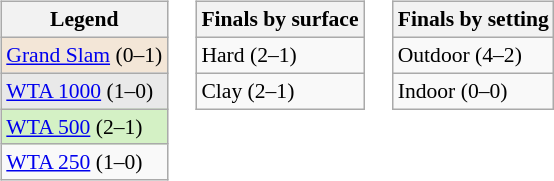<table>
<tr valign=top>
<td><br><table class=wikitable style="font-size:90%">
<tr>
<th>Legend</th>
</tr>
<tr style="background:#f3e6d7;">
<td><a href='#'>Grand Slam</a> (0–1)</td>
</tr>
<tr style="background:#e9e9e9;">
<td><a href='#'>WTA 1000</a> (1–0)</td>
</tr>
<tr style="background:#d4f1c5;">
<td><a href='#'>WTA 500</a> (2–1)</td>
</tr>
<tr>
<td><a href='#'>WTA 250</a> (1–0)</td>
</tr>
</table>
</td>
<td><br><table class=wikitable style="font-size:90%">
<tr>
<th>Finals by surface</th>
</tr>
<tr>
<td>Hard (2–1)</td>
</tr>
<tr>
<td>Clay (2–1)</td>
</tr>
</table>
</td>
<td><br><table class=wikitable style="font-size:90%">
<tr>
<th>Finals by setting</th>
</tr>
<tr>
<td>Outdoor (4–2)</td>
</tr>
<tr>
<td>Indoor (0–0)</td>
</tr>
</table>
</td>
</tr>
</table>
